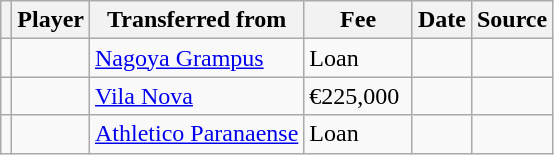<table class="wikitable plainrowheaders sortable">
<tr>
<th></th>
<th scope="col">Player</th>
<th>Transferred from</th>
<th style="width: 65px;">Fee</th>
<th scope="col">Date</th>
<th scope="col">Source</th>
</tr>
<tr>
<td align="center"></td>
<td></td>
<td> <a href='#'>Nagoya Grampus</a></td>
<td>Loan</td>
<td></td>
<td></td>
</tr>
<tr>
<td align="center"></td>
<td></td>
<td> <a href='#'>Vila Nova</a></td>
<td>€225,000</td>
<td></td>
<td></td>
</tr>
<tr>
<td align="center"></td>
<td></td>
<td> <a href='#'>Athletico Paranaense</a></td>
<td>Loan</td>
<td></td>
<td></td>
</tr>
</table>
